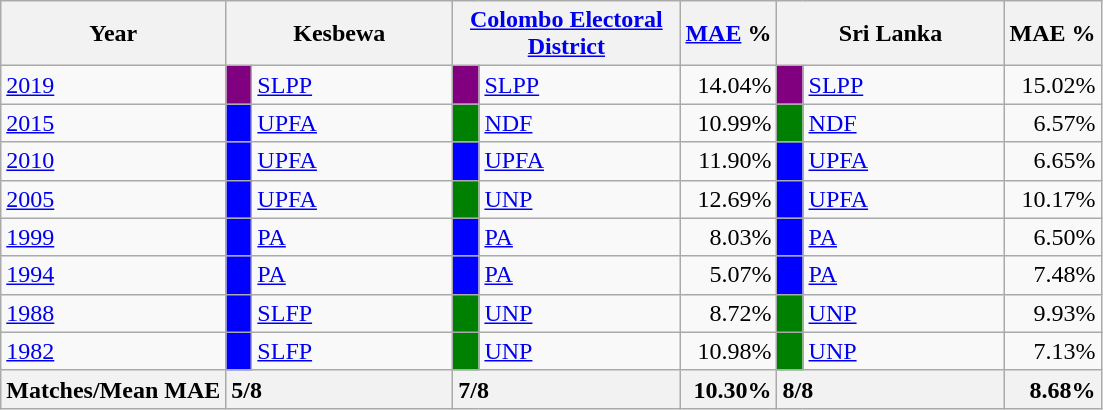<table class="wikitable">
<tr>
<th>Year</th>
<th colspan="2" width="144px">Kesbewa</th>
<th colspan="2" width="144px"><a href='#'>Colombo Electoral District</a></th>
<th><a href='#'>MAE</a> %</th>
<th colspan="2" width="144px">Sri Lanka</th>
<th>MAE %</th>
</tr>
<tr>
<td><a href='#'>2019</a></td>
<td style="background-color:purple;" width="10px"></td>
<td style="text-align:left;"><a href='#'>SLPP</a></td>
<td style="background-color:purple;" width="10px"></td>
<td style="text-align:left;"><a href='#'>SLPP</a></td>
<td style="text-align:right;">14.04%</td>
<td style="background-color:purple;" width="10px"></td>
<td style="text-align:left;"><a href='#'>SLPP</a></td>
<td style="text-align:right;">15.02%</td>
</tr>
<tr>
<td><a href='#'>2015</a></td>
<td style="background-color:blue;" width="10px"></td>
<td style="text-align:left;"><a href='#'>UPFA</a></td>
<td style="background-color:green;" width="10px"></td>
<td style="text-align:left;"><a href='#'>NDF</a></td>
<td style="text-align:right;">10.99%</td>
<td style="background-color:green;" width="10px"></td>
<td style="text-align:left;"><a href='#'>NDF</a></td>
<td style="text-align:right;">6.57%</td>
</tr>
<tr>
<td><a href='#'>2010</a></td>
<td style="background-color:blue;" width="10px"></td>
<td style="text-align:left;"><a href='#'>UPFA</a></td>
<td style="background-color:blue;" width="10px"></td>
<td style="text-align:left;"><a href='#'>UPFA</a></td>
<td style="text-align:right;">11.90%</td>
<td style="background-color:blue;" width="10px"></td>
<td style="text-align:left;"><a href='#'>UPFA</a></td>
<td style="text-align:right;">6.65%</td>
</tr>
<tr>
<td><a href='#'>2005</a></td>
<td style="background-color:blue;" width="10px"></td>
<td style="text-align:left;"><a href='#'>UPFA</a></td>
<td style="background-color:green;" width="10px"></td>
<td style="text-align:left;"><a href='#'>UNP</a></td>
<td style="text-align:right;">12.69%</td>
<td style="background-color:blue;" width="10px"></td>
<td style="text-align:left;"><a href='#'>UPFA</a></td>
<td style="text-align:right;">10.17%</td>
</tr>
<tr>
<td><a href='#'>1999</a></td>
<td style="background-color:blue;" width="10px"></td>
<td style="text-align:left;"><a href='#'>PA</a></td>
<td style="background-color:blue;" width="10px"></td>
<td style="text-align:left;"><a href='#'>PA</a></td>
<td style="text-align:right;">8.03%</td>
<td style="background-color:blue;" width="10px"></td>
<td style="text-align:left;"><a href='#'>PA</a></td>
<td style="text-align:right;">6.50%</td>
</tr>
<tr>
<td><a href='#'>1994</a></td>
<td style="background-color:blue;" width="10px"></td>
<td style="text-align:left;"><a href='#'>PA</a></td>
<td style="background-color:blue;" width="10px"></td>
<td style="text-align:left;"><a href='#'>PA</a></td>
<td style="text-align:right;">5.07%</td>
<td style="background-color:blue;" width="10px"></td>
<td style="text-align:left;"><a href='#'>PA</a></td>
<td style="text-align:right;">7.48%</td>
</tr>
<tr>
<td><a href='#'>1988</a></td>
<td style="background-color:blue;" width="10px"></td>
<td style="text-align:left;"><a href='#'>SLFP</a></td>
<td style="background-color:green;" width="10px"></td>
<td style="text-align:left;"><a href='#'>UNP</a></td>
<td style="text-align:right;">8.72%</td>
<td style="background-color:green;" width="10px"></td>
<td style="text-align:left;"><a href='#'>UNP</a></td>
<td style="text-align:right;">9.93%</td>
</tr>
<tr>
<td><a href='#'>1982</a></td>
<td style="background-color:blue;" width="10px"></td>
<td style="text-align:left;"><a href='#'>SLFP</a></td>
<td style="background-color:green;" width="10px"></td>
<td style="text-align:left;"><a href='#'>UNP</a></td>
<td style="text-align:right;">10.98%</td>
<td style="background-color:green;" width="10px"></td>
<td style="text-align:left;"><a href='#'>UNP</a></td>
<td style="text-align:right;">7.13%</td>
</tr>
<tr>
<th>Matches/Mean MAE</th>
<th style="text-align:left;"colspan="2" width="144px">5/8</th>
<th style="text-align:left;"colspan="2" width="144px">7/8</th>
<th style="text-align:right;">10.30%</th>
<th style="text-align:left;"colspan="2" width="144px">8/8</th>
<th style="text-align:right;">8.68%</th>
</tr>
</table>
